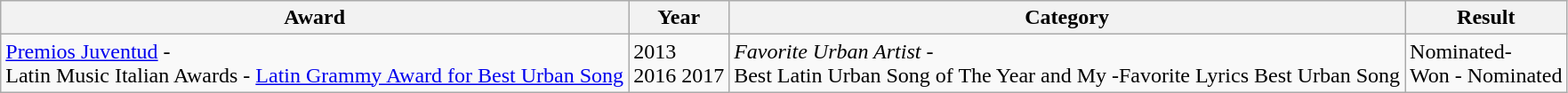<table class="wikitable">
<tr>
<th>Award</th>
<th>Year</th>
<th>Category</th>
<th>Result</th>
</tr>
<tr>
<td><a href='#'>Premios Juventud</a> -<br>Latin Music Italian Awards -
<a href='#'>Latin Grammy Award for Best Urban Song</a></td>
<td rowspan="2">2013<br>2016
2017</td>
<td><em>Favorite Urban Artist -</em><br>Best Latin Urban Song of The Year and My -Favorite Lyrics
Best Urban Song</td>
<td rowspan="">Nominated-<br>Won -
Nominated</td>
</tr>
</table>
